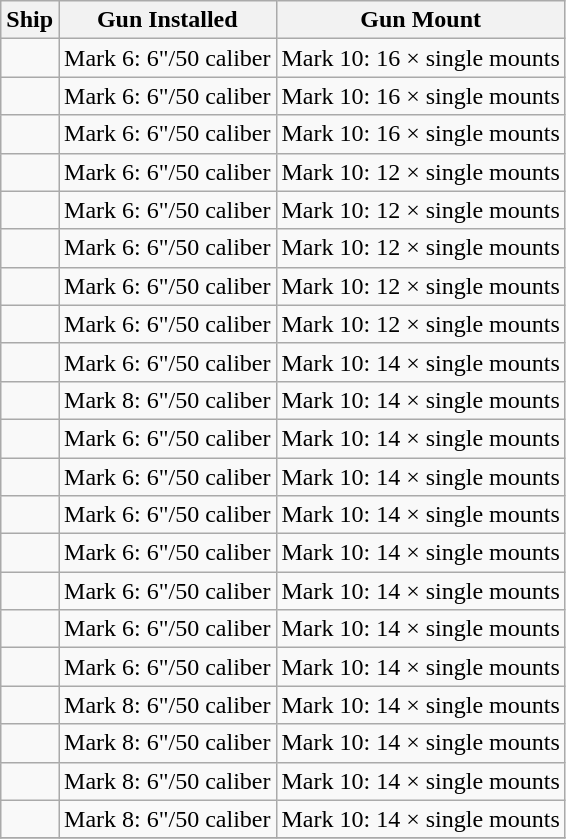<table class="wikitable">
<tr>
<th>Ship</th>
<th>Gun Installed</th>
<th>Gun Mount</th>
</tr>
<tr>
<td></td>
<td>Mark 6: 6"/50 caliber</td>
<td>Mark 10: 16 × single mounts</td>
</tr>
<tr>
<td></td>
<td>Mark 6: 6"/50 caliber</td>
<td>Mark 10: 16 × single mounts</td>
</tr>
<tr>
<td></td>
<td>Mark 6: 6"/50 caliber</td>
<td>Mark 10: 16 × single mounts</td>
</tr>
<tr>
<td></td>
<td>Mark 6: 6"/50 caliber</td>
<td>Mark 10: 12 × single mounts</td>
</tr>
<tr>
<td></td>
<td>Mark 6: 6"/50 caliber</td>
<td>Mark 10: 12 × single mounts</td>
</tr>
<tr>
<td></td>
<td>Mark 6: 6"/50 caliber</td>
<td>Mark 10: 12 × single mounts</td>
</tr>
<tr>
<td></td>
<td>Mark 6: 6"/50 caliber</td>
<td>Mark 10: 12 × single mounts</td>
</tr>
<tr>
<td></td>
<td>Mark 6: 6"/50 caliber</td>
<td>Mark 10: 12 × single mounts</td>
</tr>
<tr>
<td></td>
<td>Mark 6: 6"/50 caliber</td>
<td>Mark 10: 14 × single mounts</td>
</tr>
<tr>
<td></td>
<td>Mark 8: 6"/50 caliber</td>
<td>Mark 10: 14 × single mounts</td>
</tr>
<tr>
<td></td>
<td>Mark 6: 6"/50 caliber</td>
<td>Mark 10: 14 × single mounts</td>
</tr>
<tr>
<td></td>
<td>Mark 6: 6"/50 caliber</td>
<td>Mark 10: 14 × single mounts</td>
</tr>
<tr>
<td></td>
<td>Mark 6: 6"/50 caliber</td>
<td>Mark 10: 14 × single mounts</td>
</tr>
<tr>
<td></td>
<td>Mark 6: 6"/50 caliber</td>
<td>Mark 10: 14 × single mounts</td>
</tr>
<tr>
<td></td>
<td>Mark 6: 6"/50 caliber</td>
<td>Mark 10: 14 × single mounts</td>
</tr>
<tr>
<td></td>
<td>Mark 6: 6"/50 caliber</td>
<td>Mark 10: 14 × single mounts</td>
</tr>
<tr>
<td></td>
<td>Mark 6: 6"/50 caliber</td>
<td>Mark 10: 14 × single mounts</td>
</tr>
<tr>
<td></td>
<td>Mark 8: 6"/50 caliber</td>
<td>Mark 10: 14 × single mounts</td>
</tr>
<tr>
<td></td>
<td>Mark 8: 6"/50 caliber</td>
<td>Mark 10: 14 × single mounts</td>
</tr>
<tr>
<td></td>
<td>Mark 8: 6"/50 caliber</td>
<td>Mark 10: 14 × single mounts</td>
</tr>
<tr>
<td></td>
<td>Mark 8: 6"/50 caliber</td>
<td>Mark 10: 14 × single mounts</td>
</tr>
<tr>
</tr>
</table>
